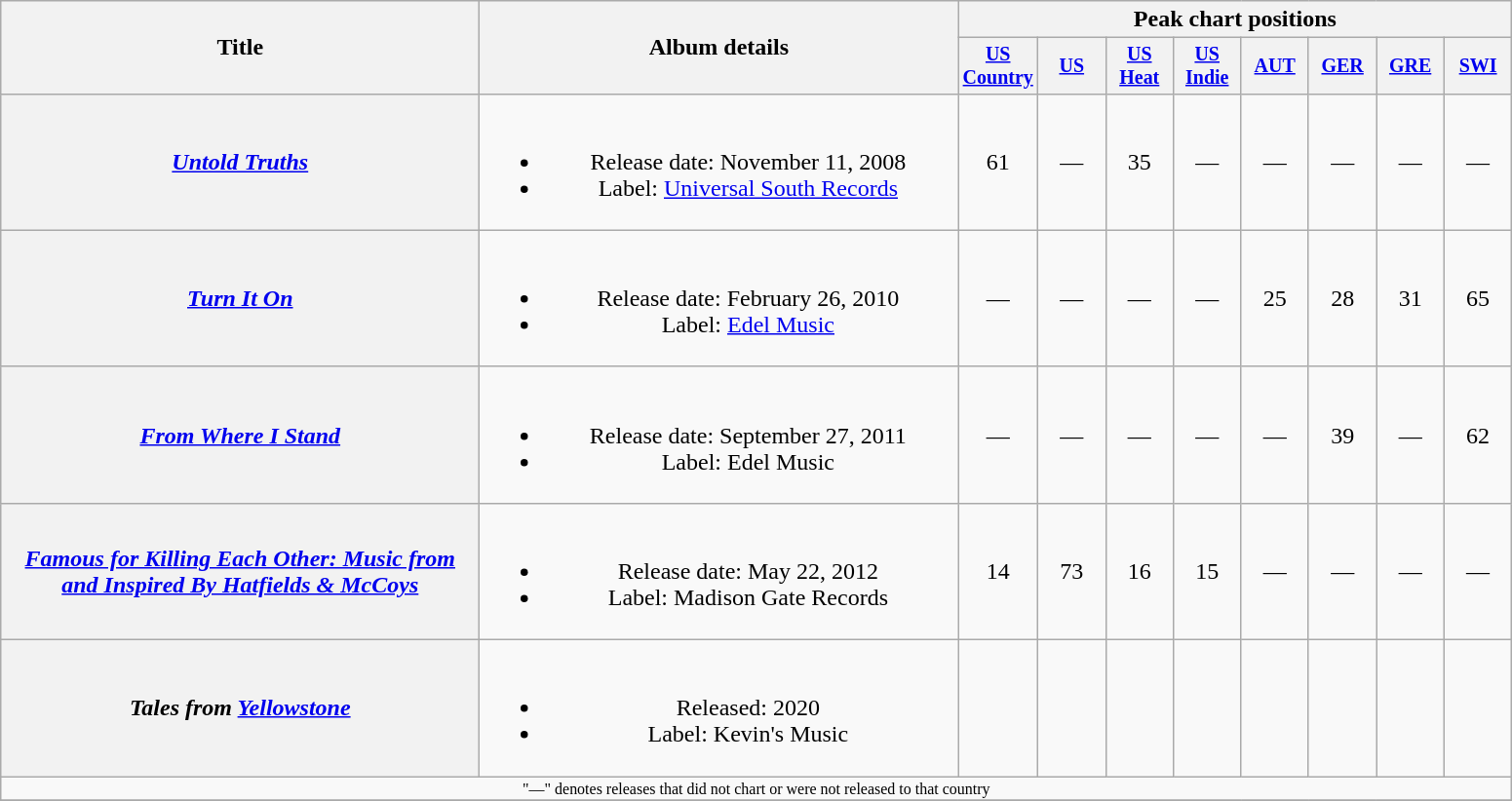<table class="wikitable plainrowheaders" style="text-align:center;">
<tr>
<th rowspan="2" style="width:20em;">Title</th>
<th rowspan="2" style="width:20em;">Album details</th>
<th colspan="8">Peak chart positions</th>
</tr>
<tr style="font-size:smaller;">
<th width="40"><a href='#'>US Country</a><br></th>
<th width="40"><a href='#'>US</a></th>
<th width="40"><a href='#'>US<br>Heat</a><br></th>
<th width="40"><a href='#'>US Indie</a></th>
<th width="40"><a href='#'>AUT</a><br></th>
<th width="40"><a href='#'>GER</a><br></th>
<th width="40"><a href='#'>GRE</a><br></th>
<th width="40"><a href='#'>SWI</a><br></th>
</tr>
<tr>
<th scope="row"><em><a href='#'>Untold Truths</a></em></th>
<td><br><ul><li>Release date: November 11, 2008</li><li>Label: <a href='#'>Universal South Records</a></li></ul></td>
<td>61</td>
<td>—</td>
<td>35</td>
<td>—</td>
<td>—</td>
<td>—</td>
<td>—</td>
<td>—</td>
</tr>
<tr>
<th scope="row"><em><a href='#'>Turn It On</a></em></th>
<td><br><ul><li>Release date: February 26, 2010</li><li>Label: <a href='#'>Edel Music</a></li></ul></td>
<td>—</td>
<td>—</td>
<td>—</td>
<td>—</td>
<td>25</td>
<td>28</td>
<td>31</td>
<td>65</td>
</tr>
<tr>
<th scope="row"><em><a href='#'>From Where I Stand</a></em></th>
<td><br><ul><li>Release date: September 27, 2011</li><li>Label: Edel Music</li></ul></td>
<td>—</td>
<td>—</td>
<td>—</td>
<td>—</td>
<td>—</td>
<td>39</td>
<td>—</td>
<td>62</td>
</tr>
<tr>
<th scope="row"><em><a href='#'>Famous for Killing Each Other: Music from and Inspired By Hatfields & McCoys</a></em></th>
<td><br><ul><li>Release date: May 22, 2012</li><li>Label: Madison Gate Records</li></ul></td>
<td>14</td>
<td>73</td>
<td>16</td>
<td>15</td>
<td>—</td>
<td>—</td>
<td>—</td>
<td>—</td>
</tr>
<tr>
<th scope="row"><em>Tales from <a href='#'>Yellowstone</a></em></th>
<td><br><ul><li>Released: 2020</li><li>Label: Kevin's Music</li></ul></td>
<td></td>
<td></td>
<td></td>
<td></td>
<td></td>
<td></td>
<td></td>
<td></td>
</tr>
<tr>
<td colspan="10" style="font-size:8pt">"—" denotes releases that did not chart or were not released to that country</td>
</tr>
<tr>
</tr>
</table>
